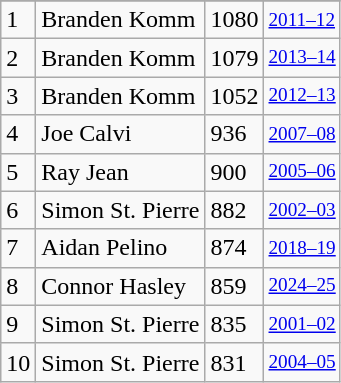<table class="wikitable">
<tr>
</tr>
<tr>
<td>1</td>
<td>Branden Komm</td>
<td>1080</td>
<td style="font-size:80%;"><a href='#'>2011–12</a></td>
</tr>
<tr>
<td>2</td>
<td>Branden Komm</td>
<td>1079</td>
<td style="font-size:80%;"><a href='#'>2013–14</a></td>
</tr>
<tr>
<td>3</td>
<td>Branden Komm</td>
<td>1052</td>
<td style="font-size:80%;"><a href='#'>2012–13</a></td>
</tr>
<tr>
<td>4</td>
<td>Joe Calvi</td>
<td>936</td>
<td style="font-size:80%;"><a href='#'>2007–08</a></td>
</tr>
<tr>
<td>5</td>
<td>Ray Jean</td>
<td>900</td>
<td style="font-size:80%;"><a href='#'>2005–06</a></td>
</tr>
<tr>
<td>6</td>
<td>Simon St. Pierre</td>
<td>882</td>
<td style="font-size:80%;"><a href='#'>2002–03</a></td>
</tr>
<tr>
<td>7</td>
<td>Aidan Pelino</td>
<td>874</td>
<td style="font-size:80%;"><a href='#'>2018–19</a></td>
</tr>
<tr>
<td>8</td>
<td>Connor Hasley</td>
<td>859</td>
<td style="font-size:80%;"><a href='#'>2024–25</a></td>
</tr>
<tr>
<td>9</td>
<td>Simon St. Pierre</td>
<td>835</td>
<td style="font-size:80%;"><a href='#'>2001–02</a></td>
</tr>
<tr>
<td>10</td>
<td>Simon St. Pierre</td>
<td>831</td>
<td style="font-size:80%;"><a href='#'>2004–05</a></td>
</tr>
</table>
